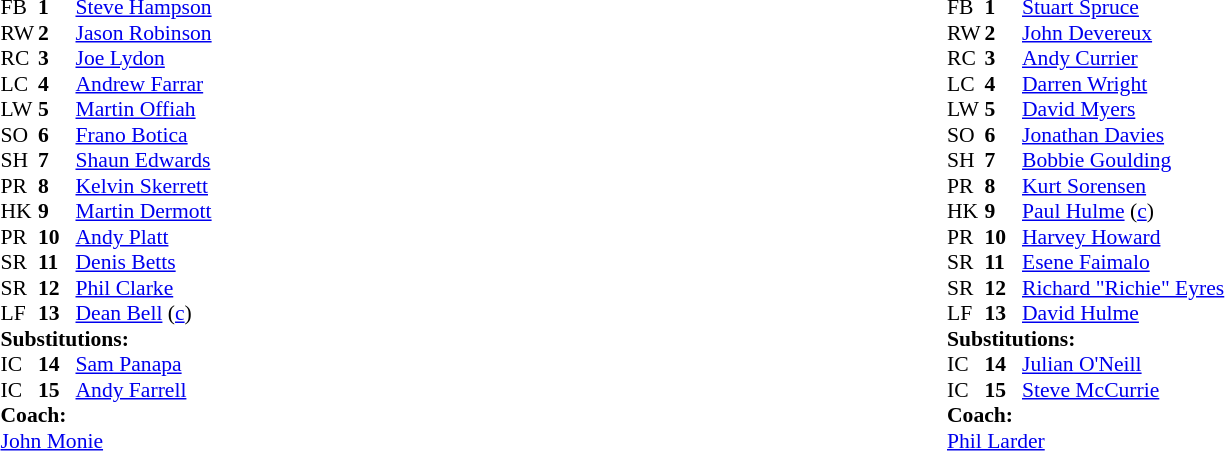<table width="100%">
<tr>
<td valign="top" width="50%"><br><table style="font-size: 90%" cellspacing="0" cellpadding="0">
<tr>
<th width="25"></th>
<th width="25"></th>
</tr>
<tr>
<td>FB</td>
<td><strong>1</strong></td>
<td><a href='#'>Steve Hampson</a></td>
</tr>
<tr>
<td>RW</td>
<td><strong>2</strong></td>
<td><a href='#'>Jason Robinson</a></td>
</tr>
<tr>
<td>RC</td>
<td><strong>3</strong></td>
<td><a href='#'>Joe Lydon</a></td>
</tr>
<tr>
<td>LC</td>
<td><strong>4</strong></td>
<td><a href='#'>Andrew Farrar</a></td>
</tr>
<tr>
<td>LW</td>
<td><strong>5</strong></td>
<td><a href='#'>Martin Offiah</a></td>
</tr>
<tr>
<td>SO</td>
<td><strong>6</strong></td>
<td><a href='#'>Frano Botica</a></td>
</tr>
<tr>
<td>SH</td>
<td><strong>7</strong></td>
<td><a href='#'>Shaun Edwards</a></td>
</tr>
<tr>
<td>PR</td>
<td><strong>8</strong></td>
<td><a href='#'>Kelvin Skerrett</a></td>
</tr>
<tr>
<td>HK</td>
<td><strong>9</strong></td>
<td><a href='#'>Martin Dermott</a></td>
</tr>
<tr>
<td>PR</td>
<td><strong>10</strong></td>
<td><a href='#'>Andy Platt</a></td>
</tr>
<tr>
<td>SR</td>
<td><strong>11</strong></td>
<td><a href='#'>Denis Betts</a></td>
</tr>
<tr>
<td>SR</td>
<td><strong>12</strong></td>
<td><a href='#'>Phil Clarke</a></td>
</tr>
<tr>
<td>LF</td>
<td><strong>13</strong></td>
<td><a href='#'>Dean Bell</a> (<a href='#'>c</a>)</td>
</tr>
<tr>
<td colspan=3><strong>Substitutions:</strong></td>
</tr>
<tr>
<td>IC</td>
<td><strong>14</strong></td>
<td><a href='#'>Sam Panapa</a></td>
</tr>
<tr>
<td>IC</td>
<td><strong>15</strong></td>
<td><a href='#'>Andy Farrell</a></td>
</tr>
<tr>
<td colspan=3><strong>Coach:</strong></td>
</tr>
<tr>
<td colspan="4"><a href='#'>John Monie</a></td>
</tr>
</table>
</td>
<td valign="top" width="50%"><br><table style="font-size: 90%" cellspacing="0" cellpadding="0">
<tr>
<th width="25"></th>
<th width="25"></th>
</tr>
<tr>
<td>FB</td>
<td><strong>1</strong></td>
<td><a href='#'>Stuart Spruce</a></td>
</tr>
<tr>
<td>RW</td>
<td><strong>2</strong></td>
<td><a href='#'>John Devereux</a></td>
</tr>
<tr>
<td>RC</td>
<td><strong>3</strong></td>
<td><a href='#'>Andy Currier</a></td>
</tr>
<tr>
<td>LC</td>
<td><strong>4</strong></td>
<td><a href='#'>Darren Wright</a></td>
</tr>
<tr>
<td>LW</td>
<td><strong>5</strong></td>
<td><a href='#'>David Myers</a></td>
</tr>
<tr>
<td>SO</td>
<td><strong>6</strong></td>
<td><a href='#'>Jonathan Davies</a></td>
</tr>
<tr>
<td>SH</td>
<td><strong>7</strong></td>
<td><a href='#'>Bobbie Goulding</a></td>
</tr>
<tr>
<td>PR</td>
<td><strong>8</strong></td>
<td><a href='#'>Kurt Sorensen</a></td>
</tr>
<tr>
<td>HK</td>
<td><strong>9</strong></td>
<td><a href='#'>Paul Hulme</a> (<a href='#'>c</a>)</td>
</tr>
<tr>
<td>PR</td>
<td><strong>10</strong></td>
<td><a href='#'>Harvey Howard</a></td>
</tr>
<tr>
<td>SR</td>
<td><strong>11</strong></td>
<td><a href='#'>Esene Faimalo</a></td>
</tr>
<tr>
<td>SR</td>
<td><strong>12</strong></td>
<td><a href='#'>Richard "Richie" Eyres</a></td>
</tr>
<tr>
<td>LF</td>
<td><strong>13</strong></td>
<td><a href='#'>David Hulme</a></td>
</tr>
<tr>
<td colspan=3><strong>Substitutions:</strong></td>
</tr>
<tr>
<td>IC</td>
<td><strong>14</strong></td>
<td><a href='#'>Julian O'Neill</a></td>
</tr>
<tr>
<td>IC</td>
<td><strong>15</strong></td>
<td><a href='#'>Steve McCurrie</a></td>
</tr>
<tr>
<td colspan=3><strong>Coach:</strong></td>
</tr>
<tr>
<td colspan="4"><a href='#'>Phil Larder</a></td>
</tr>
</table>
</td>
</tr>
</table>
